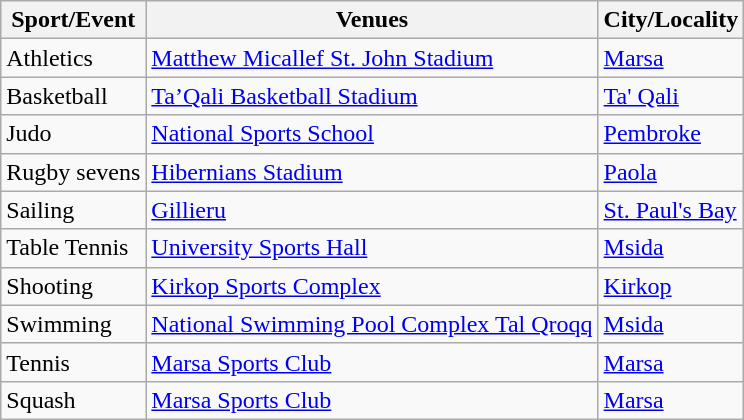<table class="wikitable">
<tr>
<th>Sport/Event</th>
<th>Venues</th>
<th>City/Locality</th>
</tr>
<tr>
<td> Athletics</td>
<td><a href='#'>Matthew Micallef St. John Stadium</a></td>
<td><a href='#'>Marsa</a></td>
</tr>
<tr>
<td> Basketball</td>
<td><a href='#'>Ta’Qali Basketball Stadium</a></td>
<td><a href='#'>Ta' Qali</a></td>
</tr>
<tr>
<td> Judo</td>
<td><a href='#'>National Sports School</a></td>
<td><a href='#'>Pembroke</a></td>
</tr>
<tr>
<td> Rugby sevens</td>
<td><a href='#'>Hibernians Stadium</a></td>
<td><a href='#'>Paola</a></td>
</tr>
<tr>
<td> Sailing</td>
<td><a href='#'>Gillieru</a></td>
<td><a href='#'>St. Paul's Bay</a></td>
</tr>
<tr>
<td>Table Tennis</td>
<td><a href='#'>University Sports Hall</a></td>
<td><a href='#'>Msida</a></td>
</tr>
<tr>
<td>Shooting</td>
<td><a href='#'>Kirkop Sports Complex</a></td>
<td><a href='#'>Kirkop</a></td>
</tr>
<tr>
<td>Swimming</td>
<td><a href='#'>National Swimming Pool Complex Tal Qroqq</a></td>
<td><a href='#'>Msida</a></td>
</tr>
<tr>
<td>Tennis</td>
<td><a href='#'>Marsa Sports Club</a></td>
<td><a href='#'>Marsa</a></td>
</tr>
<tr>
<td>Squash</td>
<td><a href='#'>Marsa Sports Club</a></td>
<td><a href='#'>Marsa</a></td>
</tr>
</table>
